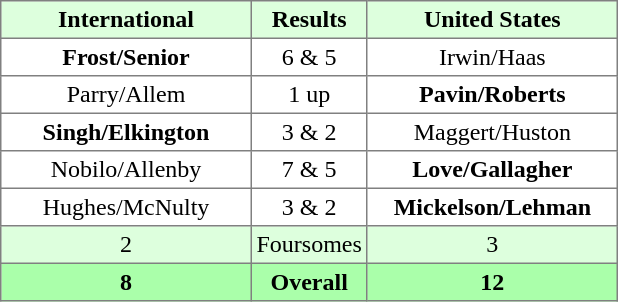<table border="1" cellpadding="3" style="border-collapse:collapse; text-align:center;">
<tr style="background:#ddffdd;">
<th width=160>International</th>
<th>Results</th>
<th width=160>United States</th>
</tr>
<tr>
<td><strong>Frost/Senior</strong></td>
<td>6 & 5</td>
<td>Irwin/Haas</td>
</tr>
<tr>
<td>Parry/Allem</td>
<td>1 up</td>
<td><strong>Pavin/Roberts</strong></td>
</tr>
<tr>
<td><strong>Singh/Elkington</strong></td>
<td>3 & 2</td>
<td>Maggert/Huston</td>
</tr>
<tr>
<td>Nobilo/Allenby</td>
<td>7 & 5</td>
<td><strong>Love/Gallagher</strong></td>
</tr>
<tr>
<td>Hughes/McNulty</td>
<td>3 & 2</td>
<td><strong>Mickelson/Lehman</strong></td>
</tr>
<tr style="background:#ddffdd;">
<td>2</td>
<td>Foursomes</td>
<td>3</td>
</tr>
<tr style="background:#aaffaa;">
<th>8</th>
<th>Overall</th>
<th>12</th>
</tr>
</table>
